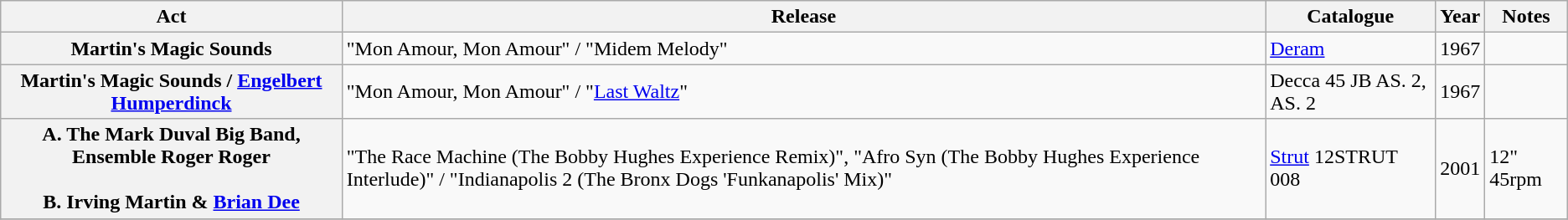<table class="wikitable plainrowheaders sortable">
<tr>
<th scope="col" class="unsortable">Act</th>
<th scope="col">Release</th>
<th scope="col">Catalogue</th>
<th scope="col">Year</th>
<th scope="col" class="unsortable">Notes</th>
</tr>
<tr>
<th scope="row">Martin's Magic Sounds</th>
<td>"Mon Amour, Mon Amour" / "Midem Melody"</td>
<td><a href='#'>Deram</a></td>
<td>1967</td>
<td></td>
</tr>
<tr>
<th scope="row">Martin's Magic Sounds / <a href='#'>Engelbert Humperdinck</a></th>
<td>"Mon Amour, Mon Amour" / "<a href='#'>Last Waltz</a>"</td>
<td>Decca 45 JB AS. 2, AS. 2</td>
<td>1967</td>
<td></td>
</tr>
<tr>
<th scope="row">A. The Mark Duval Big Band, Ensemble Roger Roger<br><br>B. Irving Martin & <a href='#'>Brian Dee</a></th>
<td>"The Race Machine (The Bobby Hughes Experience Remix)", "Afro Syn (The Bobby Hughes Experience Interlude)" / "Indianapolis 2 (The Bronx Dogs 'Funkanapolis' Mix)"</td>
<td><a href='#'>Strut</a> 12STRUT 008</td>
<td>2001</td>
<td>12" 45rpm</td>
</tr>
<tr>
</tr>
</table>
